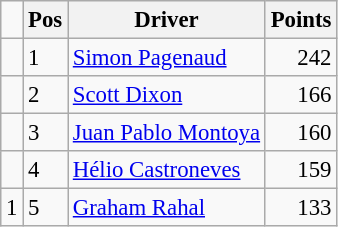<table class="wikitable" style="font-size: 95%;">
<tr>
<td></td>
<th>Pos</th>
<th>Driver</th>
<th>Points</th>
</tr>
<tr>
<td align="left"></td>
<td>1</td>
<td> <a href='#'>Simon Pagenaud</a></td>
<td align="right">242</td>
</tr>
<tr>
<td align="left"></td>
<td>2</td>
<td> <a href='#'>Scott Dixon</a></td>
<td align="right">166</td>
</tr>
<tr>
<td align="left"></td>
<td>3</td>
<td> <a href='#'>Juan Pablo Montoya</a></td>
<td align="right">160</td>
</tr>
<tr>
<td align="left"></td>
<td>4</td>
<td> <a href='#'>Hélio Castroneves</a></td>
<td align="right">159</td>
</tr>
<tr>
<td align="left"> 1</td>
<td>5</td>
<td> <a href='#'>Graham Rahal</a></td>
<td align="right">133</td>
</tr>
</table>
